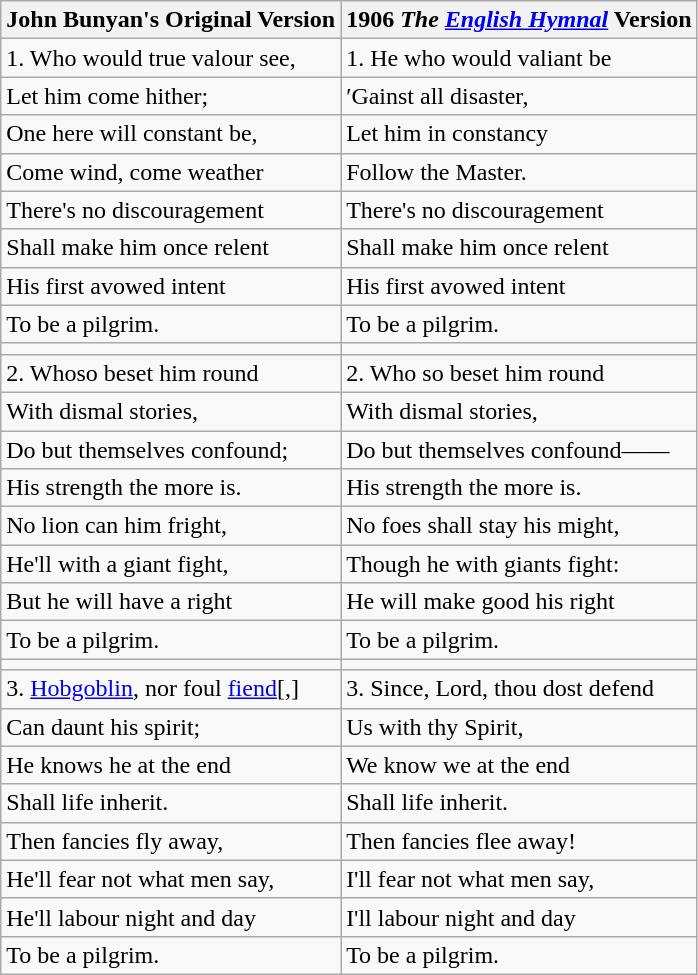<table class="wikitable">
<tr>
<th>John Bunyan's Original Version</th>
<th>1906 <em>The <a href='#'>English Hymnal</a></em> Version</th>
</tr>
<tr>
<td>1.  Who would true valour see,</td>
<td>1.  He who would valiant be</td>
</tr>
<tr>
<td>Let him come hither;</td>
<td>′Gainst all disaster,</td>
</tr>
<tr>
<td>One here will constant be,</td>
<td>Let him in constancy</td>
</tr>
<tr>
<td>Come wind, come weather</td>
<td>Follow the Master.</td>
</tr>
<tr>
<td>There's no discouragement</td>
<td>There's no discouragement</td>
</tr>
<tr>
<td>Shall make him once relent</td>
<td>Shall make him once relent</td>
</tr>
<tr>
<td>His first avowed intent</td>
<td>His first avowed intent</td>
</tr>
<tr>
<td>To be a pilgrim.</td>
<td>To be a pilgrim.</td>
</tr>
<tr>
<td></td>
<td></td>
</tr>
<tr>
<td>2.  Whoso beset him round</td>
<td>2.  Who so beset him round</td>
</tr>
<tr>
<td>With dismal stories,</td>
<td>With dismal stories,</td>
</tr>
<tr>
<td>Do but themselves confound;</td>
<td>Do but themselves confound——</td>
</tr>
<tr>
<td>His strength the more is.</td>
<td>His strength the more is.</td>
</tr>
<tr>
<td>No lion can him fright,</td>
<td>No foes shall stay his might,</td>
</tr>
<tr>
<td>He'll with a giant fight,</td>
<td>Though he with giants fight:</td>
</tr>
<tr>
<td>But he will have a right</td>
<td>He will make good his right</td>
</tr>
<tr>
<td>To be a pilgrim.</td>
<td>To be a pilgrim.</td>
</tr>
<tr>
<td></td>
<td></td>
</tr>
<tr>
<td>3.  <a href='#'>Hobgoblin</a>, nor foul <a href='#'>fiend</a>[,]</td>
<td>3.  Since, Lord, thou dost defend</td>
</tr>
<tr>
<td>Can daunt his spirit;</td>
<td>Us with thy Spirit,</td>
</tr>
<tr>
<td>He knows he at the end</td>
<td>We know we at the end</td>
</tr>
<tr>
<td>Shall life inherit.</td>
<td>Shall life inherit.</td>
</tr>
<tr>
<td>Then fancies fly away,</td>
<td>Then fancies flee away!</td>
</tr>
<tr>
<td>He'll fear not what men say,</td>
<td>I'll fear not what men say,</td>
</tr>
<tr>
<td>He'll labour night and day</td>
<td>I'll labour night and day</td>
</tr>
<tr>
<td>To be a pilgrim.</td>
<td>To be a pilgrim.</td>
</tr>
</table>
